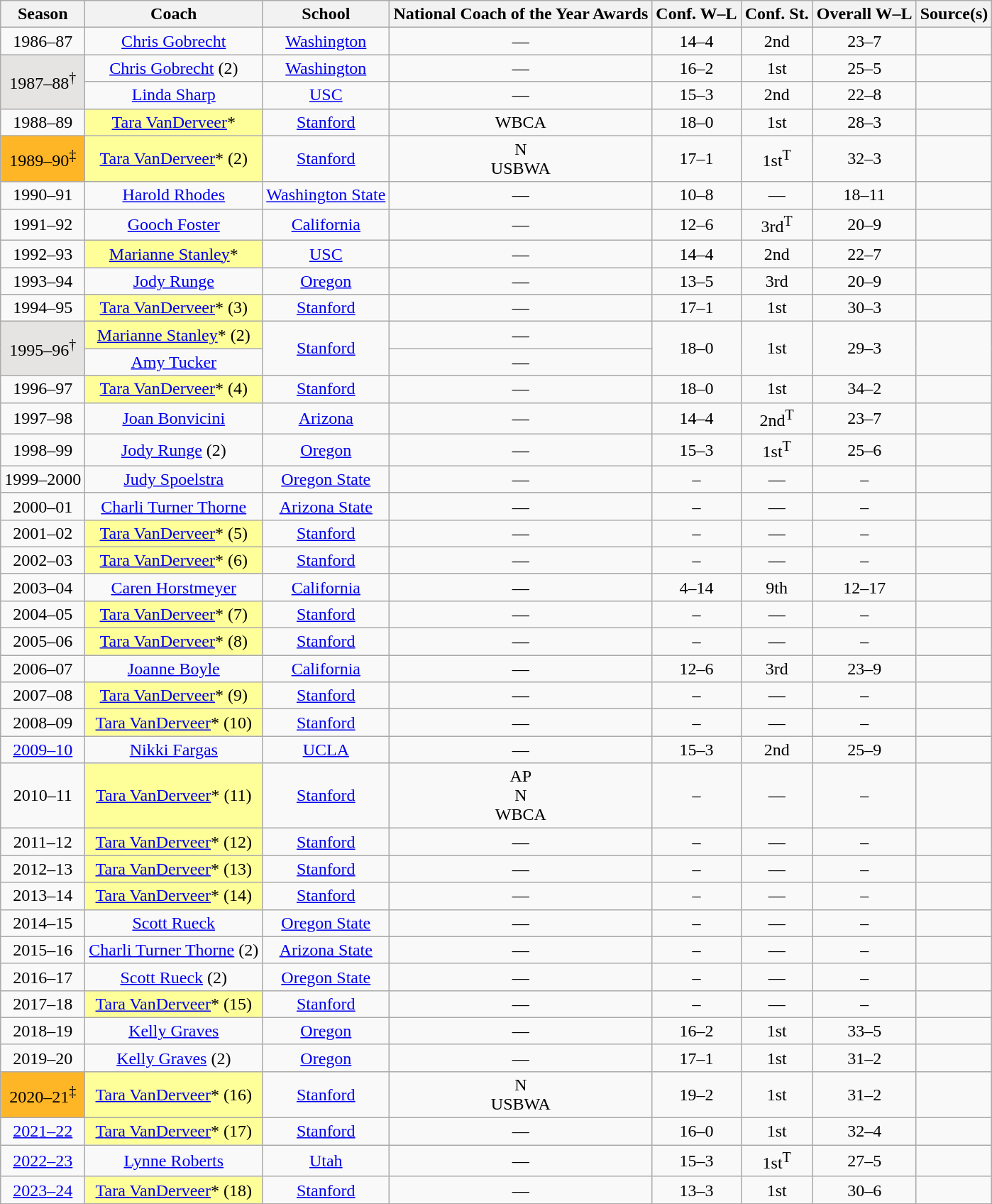<table class="wikitable sortable" style="text-align:center;">
<tr>
<th>Season</th>
<th>Coach</th>
<th>School</th>
<th class="unsortable">National Coach of the Year Awards</th>
<th>Conf. W–L</th>
<th>Conf. St.</th>
<th>Overall W–L</th>
<th class="unsortable">Source(s)</th>
</tr>
<tr>
<td>1986–87</td>
<td><a href='#'>Chris Gobrecht</a></td>
<td><a href='#'>Washington</a></td>
<td>—</td>
<td>14–4</td>
<td>2nd</td>
<td>23–7</td>
<td></td>
</tr>
<tr>
<td rowspan="2" bgcolor="#e5e4e2">1987–88<sup>†</sup></td>
<td><a href='#'>Chris Gobrecht</a> (2)</td>
<td><a href='#'>Washington</a></td>
<td>—</td>
<td>16–2</td>
<td>1st</td>
<td>25–5</td>
<td></td>
</tr>
<tr>
<td><a href='#'>Linda Sharp</a></td>
<td><a href='#'>USC</a></td>
<td>—</td>
<td>15–3</td>
<td>2nd</td>
<td>22–8</td>
<td></td>
</tr>
<tr>
<td>1988–89</td>
<td style="background-color:#FFFF99"><a href='#'>Tara VanDerveer</a>*</td>
<td><a href='#'>Stanford</a></td>
<td>WBCA</td>
<td>18–0</td>
<td>1st</td>
<td>28–3</td>
<td></td>
</tr>
<tr>
<td bgcolor="#ffb626">1989–90<sup>‡</sup></td>
<td style="background-color:#FFFF99"><a href='#'>Tara VanDerveer</a>* (2)</td>
<td><a href='#'>Stanford</a></td>
<td>N<br>USBWA</td>
<td>17–1</td>
<td>1st<sup>T</sup></td>
<td>32–3</td>
<td></td>
</tr>
<tr>
<td>1990–91</td>
<td><a href='#'>Harold Rhodes</a></td>
<td><a href='#'>Washington State</a></td>
<td>—</td>
<td>10–8</td>
<td>—</td>
<td>18–11</td>
<td></td>
</tr>
<tr>
<td>1991–92</td>
<td><a href='#'>Gooch Foster</a></td>
<td><a href='#'>California</a></td>
<td>—</td>
<td>12–6</td>
<td>3rd<sup>T</sup></td>
<td>20–9</td>
<td></td>
</tr>
<tr>
<td>1992–93</td>
<td style="background-color:#FFFF99"><a href='#'>Marianne Stanley</a>*</td>
<td><a href='#'>USC</a></td>
<td>—</td>
<td>14–4</td>
<td>2nd</td>
<td>22–7</td>
<td></td>
</tr>
<tr>
<td>1993–94</td>
<td><a href='#'>Jody Runge</a></td>
<td><a href='#'>Oregon</a></td>
<td>—</td>
<td>13–5</td>
<td>3rd</td>
<td>20–9</td>
<td></td>
</tr>
<tr>
<td>1994–95</td>
<td style="background-color:#FFFF99"><a href='#'>Tara VanDerveer</a>* (3)</td>
<td><a href='#'>Stanford</a></td>
<td>—</td>
<td>17–1</td>
<td>1st</td>
<td>30–3</td>
<td></td>
</tr>
<tr>
<td rowspan="2" bgcolor="#e5e4e2">1995–96<sup>†</sup></td>
<td style="background-color:#FFFF99"><a href='#'>Marianne Stanley</a>* (2)</td>
<td rowspan="2"><a href='#'>Stanford</a></td>
<td>—</td>
<td rowspan="2">18–0</td>
<td rowspan="2">1st</td>
<td rowspan="2">29–3</td>
<td rowspan="2"></td>
</tr>
<tr>
<td><a href='#'>Amy Tucker</a></td>
<td>—</td>
</tr>
<tr>
<td>1996–97</td>
<td style="background-color:#FFFF99"><a href='#'>Tara VanDerveer</a>* (4)</td>
<td><a href='#'>Stanford</a></td>
<td>—</td>
<td>18–0</td>
<td>1st</td>
<td>34–2</td>
<td></td>
</tr>
<tr>
<td>1997–98</td>
<td><a href='#'>Joan Bonvicini</a></td>
<td><a href='#'>Arizona</a></td>
<td>—</td>
<td>14–4</td>
<td>2nd<sup>T</sup></td>
<td>23–7</td>
<td></td>
</tr>
<tr>
<td>1998–99</td>
<td><a href='#'>Jody Runge</a> (2)</td>
<td><a href='#'>Oregon</a></td>
<td>—</td>
<td>15–3</td>
<td>1st<sup>T</sup></td>
<td>25–6</td>
<td></td>
</tr>
<tr>
<td>1999–2000</td>
<td><a href='#'>Judy Spoelstra</a></td>
<td><a href='#'>Oregon State</a></td>
<td>—</td>
<td>–</td>
<td>—</td>
<td>–</td>
<td></td>
</tr>
<tr>
<td>2000–01</td>
<td><a href='#'>Charli Turner Thorne</a></td>
<td><a href='#'>Arizona State</a></td>
<td>—</td>
<td>–</td>
<td>—</td>
<td>–</td>
<td></td>
</tr>
<tr>
<td>2001–02</td>
<td style="background-color:#FFFF99"><a href='#'>Tara VanDerveer</a>* (5)</td>
<td><a href='#'>Stanford</a></td>
<td>—</td>
<td>–</td>
<td>—</td>
<td>–</td>
<td></td>
</tr>
<tr>
<td>2002–03</td>
<td style="background-color:#FFFF99"><a href='#'>Tara VanDerveer</a>* (6)</td>
<td><a href='#'>Stanford</a></td>
<td>—</td>
<td>–</td>
<td>—</td>
<td>–</td>
<td></td>
</tr>
<tr>
<td>2003–04</td>
<td><a href='#'>Caren Horstmeyer</a></td>
<td><a href='#'>California</a></td>
<td>—</td>
<td>4–14</td>
<td>9th</td>
<td>12–17</td>
<td></td>
</tr>
<tr>
<td>2004–05</td>
<td style="background-color:#FFFF99"><a href='#'>Tara VanDerveer</a>* (7)</td>
<td><a href='#'>Stanford</a></td>
<td>—</td>
<td>–</td>
<td>—</td>
<td>–</td>
<td></td>
</tr>
<tr>
<td>2005–06</td>
<td style="background-color:#FFFF99"><a href='#'>Tara VanDerveer</a>* (8)</td>
<td><a href='#'>Stanford</a></td>
<td>—</td>
<td>–</td>
<td>—</td>
<td>–</td>
<td></td>
</tr>
<tr>
<td>2006–07</td>
<td><a href='#'>Joanne Boyle</a></td>
<td><a href='#'>California</a></td>
<td>—</td>
<td>12–6</td>
<td>3rd</td>
<td>23–9</td>
<td></td>
</tr>
<tr>
<td>2007–08</td>
<td style="background-color:#FFFF99"><a href='#'>Tara VanDerveer</a>* (9)</td>
<td><a href='#'>Stanford</a></td>
<td>—</td>
<td>–</td>
<td>—</td>
<td>–</td>
<td></td>
</tr>
<tr>
<td>2008–09</td>
<td style="background-color:#FFFF99"><a href='#'>Tara VanDerveer</a>* (10)</td>
<td><a href='#'>Stanford</a></td>
<td>—</td>
<td>–</td>
<td>—</td>
<td>–</td>
<td></td>
</tr>
<tr>
<td><a href='#'>2009–10</a></td>
<td><a href='#'>Nikki Fargas</a></td>
<td><a href='#'>UCLA</a></td>
<td>—</td>
<td>15–3</td>
<td>2nd</td>
<td>25–9</td>
<td></td>
</tr>
<tr>
<td>2010–11</td>
<td style="background-color:#FFFF99"><a href='#'>Tara VanDerveer</a>* (11)</td>
<td><a href='#'>Stanford</a></td>
<td>AP<br>N<br>WBCA</td>
<td>–</td>
<td>—</td>
<td>–</td>
<td></td>
</tr>
<tr>
<td>2011–12</td>
<td style="background-color:#FFFF99"><a href='#'>Tara VanDerveer</a>* (12)</td>
<td><a href='#'>Stanford</a></td>
<td>—</td>
<td>–</td>
<td>—</td>
<td>–</td>
<td></td>
</tr>
<tr>
<td>2012–13</td>
<td style="background-color:#FFFF99"><a href='#'>Tara VanDerveer</a>* (13)</td>
<td><a href='#'>Stanford</a></td>
<td>—</td>
<td>–</td>
<td>—</td>
<td>–</td>
<td></td>
</tr>
<tr>
<td>2013–14</td>
<td style="background-color:#FFFF99"><a href='#'>Tara VanDerveer</a>* (14)</td>
<td><a href='#'>Stanford</a></td>
<td>—</td>
<td>–</td>
<td>—</td>
<td>–</td>
<td></td>
</tr>
<tr>
<td>2014–15</td>
<td><a href='#'>Scott Rueck</a></td>
<td><a href='#'>Oregon State</a></td>
<td>—</td>
<td>–</td>
<td>—</td>
<td>–</td>
<td></td>
</tr>
<tr>
<td>2015–16</td>
<td><a href='#'>Charli Turner Thorne</a> (2)</td>
<td><a href='#'>Arizona State</a></td>
<td>—</td>
<td>–</td>
<td>—</td>
<td>–</td>
<td></td>
</tr>
<tr>
<td>2016–17</td>
<td><a href='#'>Scott Rueck</a> (2)</td>
<td><a href='#'>Oregon State</a></td>
<td>—</td>
<td>–</td>
<td>—</td>
<td>–</td>
<td></td>
</tr>
<tr>
<td>2017–18</td>
<td style="background-color:#FFFF99"><a href='#'>Tara VanDerveer</a>* (15)</td>
<td><a href='#'>Stanford</a></td>
<td>—</td>
<td>–</td>
<td>—</td>
<td>–</td>
<td></td>
</tr>
<tr>
<td>2018–19</td>
<td><a href='#'>Kelly Graves</a></td>
<td><a href='#'>Oregon</a></td>
<td>—</td>
<td>16–2</td>
<td>1st</td>
<td>33–5</td>
<td></td>
</tr>
<tr>
<td>2019–20</td>
<td><a href='#'>Kelly Graves</a> (2)</td>
<td><a href='#'>Oregon</a></td>
<td>—</td>
<td>17–1</td>
<td>1st</td>
<td>31–2</td>
<td></td>
</tr>
<tr>
<td bgcolor="#ffb626">2020–21<sup>‡</sup></td>
<td style="background-color:#FFFF99"><a href='#'>Tara VanDerveer</a>* (16)</td>
<td><a href='#'>Stanford</a></td>
<td>N<br>USBWA</td>
<td>19–2</td>
<td>1st</td>
<td>31–2</td>
<td></td>
</tr>
<tr>
<td><a href='#'>2021–22</a></td>
<td style="background-color:#FFFF99"><a href='#'>Tara VanDerveer</a>* (17)</td>
<td><a href='#'>Stanford</a></td>
<td>—</td>
<td>16–0</td>
<td>1st</td>
<td>32–4</td>
<td></td>
</tr>
<tr>
<td><a href='#'>2022–23</a></td>
<td><a href='#'>Lynne Roberts</a></td>
<td><a href='#'>Utah</a></td>
<td>—</td>
<td>15–3</td>
<td>1st<sup>T</sup></td>
<td>27–5</td>
<td></td>
</tr>
<tr>
<td><a href='#'>2023–24</a></td>
<td style="background-color:#FFFF99"><a href='#'>Tara VanDerveer</a>* (18)</td>
<td><a href='#'>Stanford</a></td>
<td>—</td>
<td>13–3</td>
<td>1st</td>
<td>30–6</td>
<td></td>
</tr>
</table>
